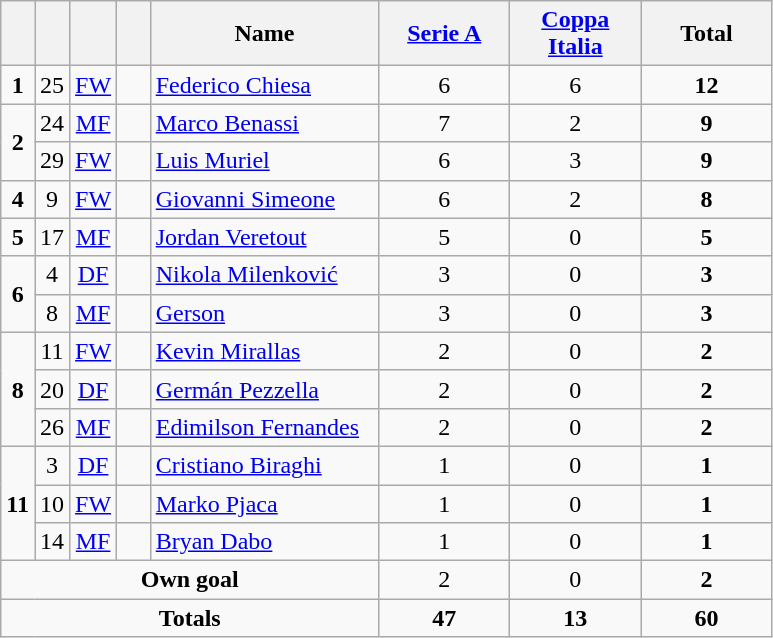<table class="wikitable" style="text-align:center">
<tr>
<th width=15></th>
<th width=15></th>
<th width=15></th>
<th width=15></th>
<th width=145>Name</th>
<th width=80><a href='#'>Serie A</a></th>
<th width=80><a href='#'>Coppa Italia</a></th>
<th width=80>Total</th>
</tr>
<tr>
<td><strong>1</strong></td>
<td>25</td>
<td><a href='#'>FW</a></td>
<td></td>
<td align=left><a href='#'>Federico Chiesa</a></td>
<td>6</td>
<td>6</td>
<td><strong>12</strong></td>
</tr>
<tr>
<td rowspan=2><strong>2</strong></td>
<td>24</td>
<td><a href='#'>MF</a></td>
<td></td>
<td align=left><a href='#'>Marco Benassi</a></td>
<td>7</td>
<td>2</td>
<td><strong>9</strong></td>
</tr>
<tr>
<td>29</td>
<td><a href='#'>FW</a></td>
<td></td>
<td align=left><a href='#'>Luis Muriel</a></td>
<td>6</td>
<td>3</td>
<td><strong>9</strong></td>
</tr>
<tr>
<td><strong>4</strong></td>
<td>9</td>
<td><a href='#'>FW</a></td>
<td></td>
<td align=left><a href='#'>Giovanni Simeone</a></td>
<td>6</td>
<td>2</td>
<td><strong>8</strong></td>
</tr>
<tr>
<td><strong>5</strong></td>
<td>17</td>
<td><a href='#'>MF</a></td>
<td></td>
<td align=left><a href='#'>Jordan Veretout</a></td>
<td>5</td>
<td>0</td>
<td><strong>5</strong></td>
</tr>
<tr>
<td rowspan=2><strong>6</strong></td>
<td>4</td>
<td><a href='#'>DF</a></td>
<td></td>
<td align=left><a href='#'>Nikola Milenković</a></td>
<td>3</td>
<td>0</td>
<td><strong>3</strong></td>
</tr>
<tr>
<td>8</td>
<td><a href='#'>MF</a></td>
<td></td>
<td align=left><a href='#'>Gerson</a></td>
<td>3</td>
<td>0</td>
<td><strong>3</strong></td>
</tr>
<tr>
<td rowspan=3><strong>8</strong></td>
<td>11</td>
<td><a href='#'>FW</a></td>
<td></td>
<td align=left><a href='#'>Kevin Mirallas</a></td>
<td>2</td>
<td>0</td>
<td><strong>2</strong></td>
</tr>
<tr>
<td>20</td>
<td><a href='#'>DF</a></td>
<td></td>
<td align=left><a href='#'>Germán Pezzella</a></td>
<td>2</td>
<td>0</td>
<td><strong>2</strong></td>
</tr>
<tr>
<td>26</td>
<td><a href='#'>MF</a></td>
<td></td>
<td align=left><a href='#'>Edimilson Fernandes</a></td>
<td>2</td>
<td>0</td>
<td><strong>2</strong></td>
</tr>
<tr>
<td rowspan=3><strong>11</strong></td>
<td>3</td>
<td><a href='#'>DF</a></td>
<td></td>
<td align=left><a href='#'>Cristiano Biraghi</a></td>
<td>1</td>
<td>0</td>
<td><strong>1</strong></td>
</tr>
<tr>
<td>10</td>
<td><a href='#'>FW</a></td>
<td></td>
<td align=left><a href='#'>Marko Pjaca</a></td>
<td>1</td>
<td>0</td>
<td><strong>1</strong></td>
</tr>
<tr>
<td>14</td>
<td><a href='#'>MF</a></td>
<td></td>
<td align=left><a href='#'>Bryan Dabo</a></td>
<td>1</td>
<td>0</td>
<td><strong>1</strong></td>
</tr>
<tr>
<td colspan=5><strong>Own goal</strong></td>
<td>2</td>
<td>0</td>
<td><strong>2</strong></td>
</tr>
<tr>
<td colspan=5><strong>Totals</strong></td>
<td><strong>47</strong></td>
<td><strong>13</strong></td>
<td><strong>60</strong></td>
</tr>
</table>
